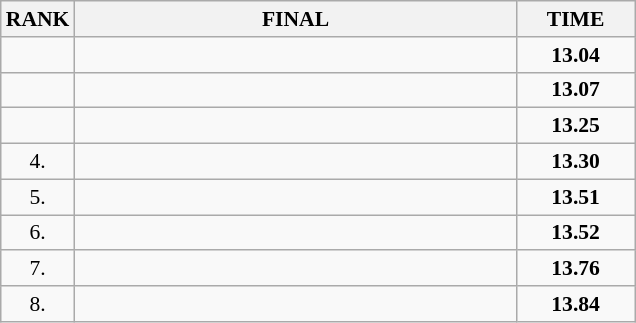<table class="wikitable" style="border-collapse: collapse; font-size: 90%;">
<tr>
<th>RANK</th>
<th style="width: 20em">FINAL</th>
<th style="width: 5em">TIME</th>
</tr>
<tr>
<td align="center"></td>
<td></td>
<td align="center"><strong>13.04</strong></td>
</tr>
<tr>
<td align="center"></td>
<td></td>
<td align="center"><strong>13.07</strong></td>
</tr>
<tr>
<td align="center"></td>
<td></td>
<td align="center"><strong>13.25</strong></td>
</tr>
<tr>
<td align="center">4.</td>
<td></td>
<td align="center"><strong>13.30</strong></td>
</tr>
<tr>
<td align="center">5.</td>
<td></td>
<td align="center"><strong>13.51</strong></td>
</tr>
<tr>
<td align="center">6.</td>
<td></td>
<td align="center"><strong>13.52</strong></td>
</tr>
<tr>
<td align="center">7.</td>
<td></td>
<td align="center"><strong>13.76</strong></td>
</tr>
<tr>
<td align="center">8.</td>
<td></td>
<td align="center"><strong>13.84</strong></td>
</tr>
</table>
